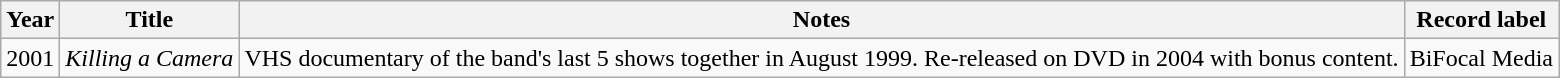<table class="wikitable">
<tr>
<th>Year</th>
<th>Title</th>
<th>Notes</th>
<th>Record label</th>
</tr>
<tr>
<td>2001</td>
<td><em>Killing a Camera</em></td>
<td>VHS documentary of the band's last 5 shows together in August 1999. Re-released on DVD in 2004 with bonus content.</td>
<td>BiFocal Media</td>
</tr>
</table>
